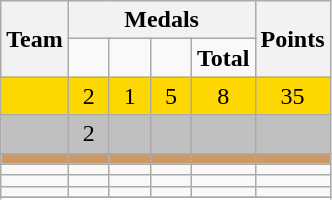<table class="wikitable" style="text-align:center;">
<tr>
<th rowspan=2>Team</th>
<th colspan=4>Medals</th>
<th rowspan=2>Points</th>
</tr>
<tr>
<td width=20px></td>
<td width=20px></td>
<td width=20px></td>
<td><strong>Total</strong></td>
</tr>
<tr bgcolor=gold>
<td align=left></td>
<td>2</td>
<td>1</td>
<td>5</td>
<td>8</td>
<td>35</td>
</tr>
<tr bgcolor=silver>
<td align=left></td>
<td>2</td>
<td></td>
<td></td>
<td></td>
<td></td>
</tr>
<tr bgcolor="CC9966">
<td align=left></td>
<td></td>
<td></td>
<td></td>
<td></td>
<td></td>
</tr>
<tr>
<td align=left></td>
<td></td>
<td></td>
<td></td>
<td></td>
<td></td>
</tr>
<tr>
<td align=left></td>
<td></td>
<td></td>
<td></td>
<td></td>
<td></td>
</tr>
<tr>
<td align=left></td>
<td></td>
<td></td>
<td></td>
<td></td>
<td></td>
</tr>
<tr>
</tr>
<tr>
</tr>
</table>
